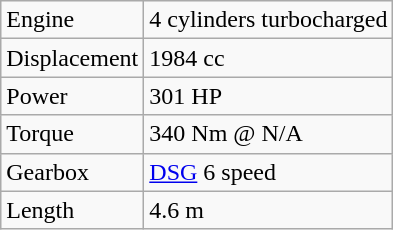<table class="wikitable">
<tr>
<td>Engine</td>
<td>4 cylinders turbocharged</td>
</tr>
<tr>
<td>Displacement</td>
<td>1984 cc</td>
</tr>
<tr>
<td>Power</td>
<td>301 HP</td>
</tr>
<tr>
<td>Torque</td>
<td>340 Nm @ N/A</td>
</tr>
<tr>
<td>Gearbox</td>
<td><a href='#'>DSG</a> 6 speed</td>
</tr>
<tr>
<td>Length</td>
<td>4.6 m</td>
</tr>
</table>
